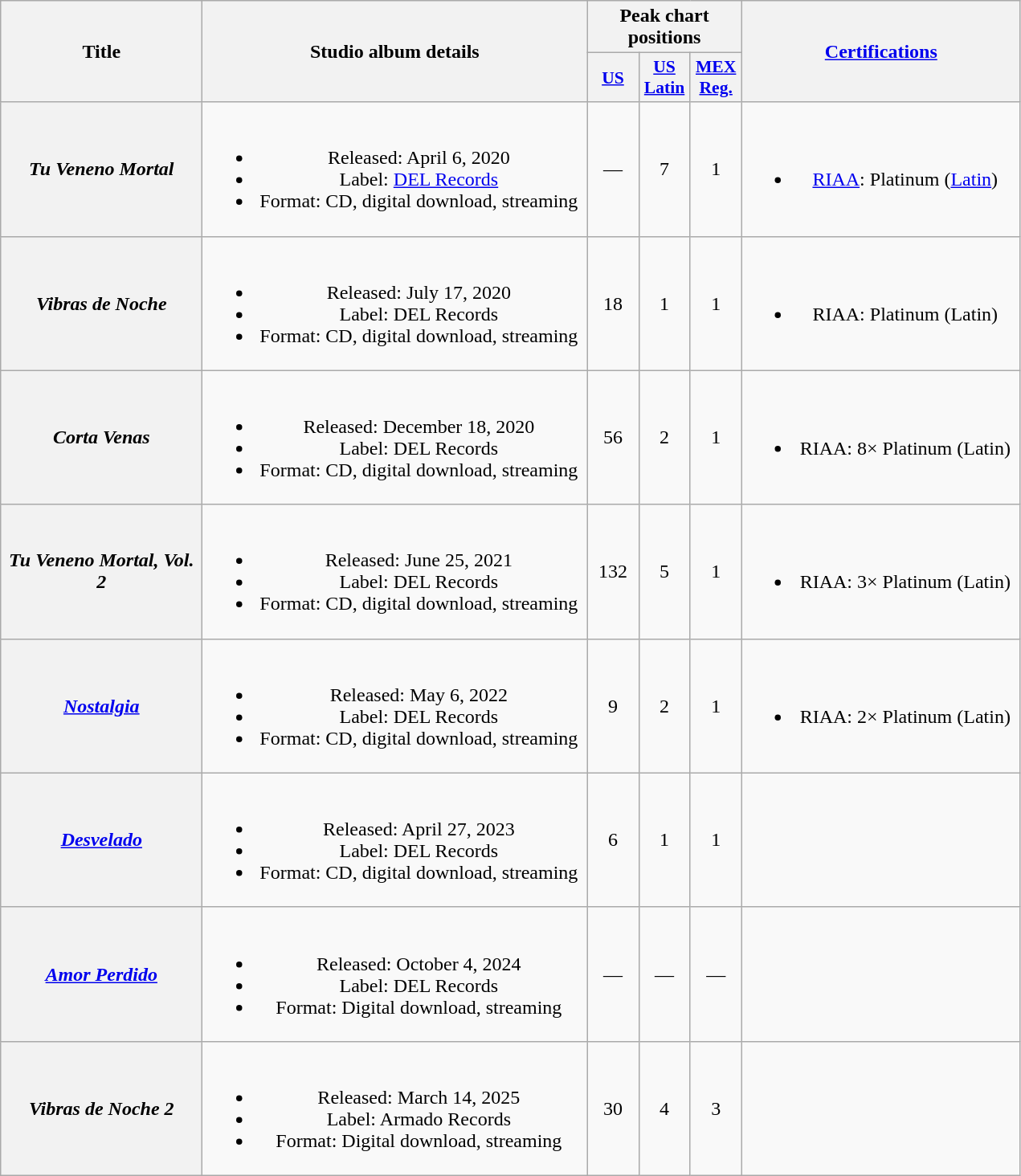<table class="wikitable plainrowheaders" style="text-align:center;">
<tr>
<th scope="col" rowspan="2" style="width:10em;">Title</th>
<th scope="col" rowspan="2" style="width:19.5em;">Studio album details</th>
<th scope="col" colspan="3">Peak chart positions</th>
<th scope="col" rowspan="2" style="width:14em;"><a href='#'>Certifications</a></th>
</tr>
<tr>
<th scope="col" style="width:2.5em;font-size:90%;"><a href='#'>US</a><br></th>
<th scope="col" style="width:2.5em;font-size:90%;"><a href='#'>US<br>Latin</a><br></th>
<th scope="col" style="width:2.5em;font-size:90%;"><a href='#'>MEX<br>Reg.</a><br></th>
</tr>
<tr>
<th scope="row"><em>Tu Veneno Mortal</em></th>
<td><br><ul><li>Released: April 6, 2020</li><li>Label: <a href='#'>DEL Records</a></li><li>Format: CD, digital download, streaming</li></ul></td>
<td>—</td>
<td>7</td>
<td>1</td>
<td><br><ul><li><a href='#'>RIAA</a>: Platinum (<a href='#'>Latin</a>)</li></ul></td>
</tr>
<tr>
<th scope="row"><em>Vibras de Noche</em></th>
<td><br><ul><li>Released: July 17, 2020</li><li>Label: DEL Records</li><li>Format: CD, digital download, streaming</li></ul></td>
<td>18</td>
<td>1</td>
<td>1</td>
<td><br><ul><li>RIAA: Platinum (Latin)</li></ul></td>
</tr>
<tr>
<th scope="row"><em>Corta Venas</em></th>
<td><br><ul><li>Released: December 18, 2020</li><li>Label: DEL Records</li><li>Format: CD, digital download, streaming</li></ul></td>
<td>56</td>
<td>2</td>
<td>1</td>
<td><br><ul><li>RIAA: 8× Platinum (Latin)</li></ul></td>
</tr>
<tr>
<th scope="row"><em>Tu Veneno Mortal, Vol. 2</em></th>
<td><br><ul><li>Released: June 25, 2021</li><li>Label: DEL Records</li><li>Format: CD, digital download, streaming</li></ul></td>
<td>132</td>
<td>5</td>
<td>1</td>
<td><br><ul><li>RIAA: 3× Platinum (Latin)</li></ul></td>
</tr>
<tr>
<th scope="row"><em><a href='#'>Nostalgia</a></em></th>
<td><br><ul><li>Released: May 6, 2022</li><li>Label: DEL Records</li><li>Format: CD, digital download, streaming</li></ul></td>
<td>9</td>
<td>2</td>
<td>1</td>
<td><br><ul><li>RIAA: 2× Platinum (Latin)</li></ul></td>
</tr>
<tr>
<th scope="row"><em><a href='#'>Desvelado</a></em></th>
<td><br><ul><li>Released: April 27, 2023</li><li>Label: DEL Records</li><li>Format: CD, digital download, streaming</li></ul></td>
<td>6</td>
<td>1</td>
<td>1</td>
<td></td>
</tr>
<tr>
<th scope="row"><em><a href='#'>Amor Perdido</a></em></th>
<td><br><ul><li>Released: October 4, 2024</li><li>Label: DEL Records</li><li>Format: Digital download, streaming</li></ul></td>
<td>—</td>
<td>—</td>
<td>—</td>
<td></td>
</tr>
<tr>
<th scope="row"><em>Vibras de Noche 2</em></th>
<td><br><ul><li>Released: March 14, 2025</li><li>Label: Armado Records</li><li>Format: Digital download, streaming</li></ul></td>
<td>30</td>
<td>4</td>
<td>3</td>
<td></td>
</tr>
</table>
